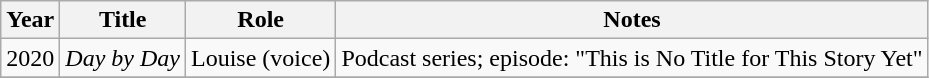<table class="wikitable sortable">
<tr>
<th>Year</th>
<th>Title</th>
<th>Role</th>
<th class="unsortable">Notes</th>
</tr>
<tr>
<td>2020</td>
<td><em>Day by Day</em></td>
<td>Louise (voice)</td>
<td>Podcast series; episode: "This is No Title for This Story Yet"</td>
</tr>
<tr>
</tr>
</table>
